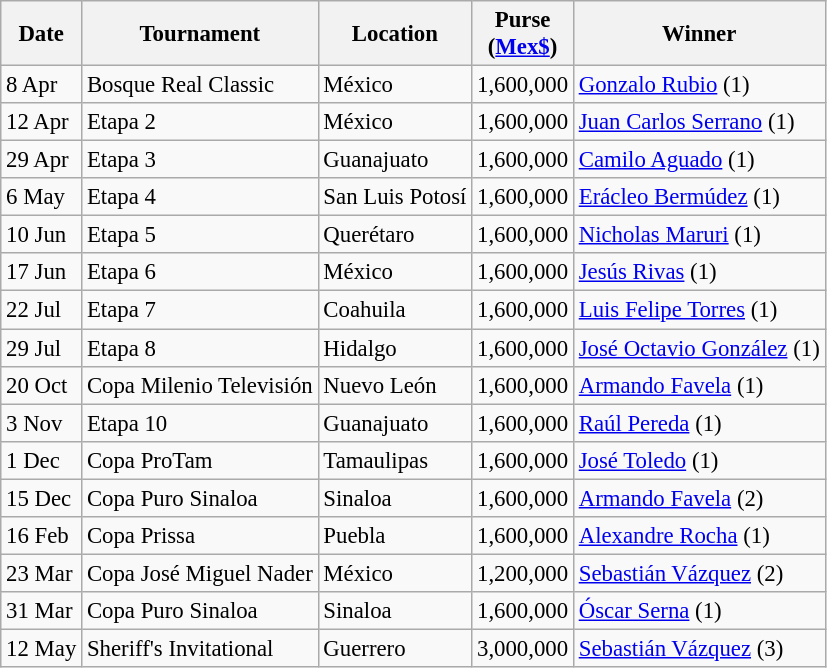<table class="wikitable" style="font-size:95%">
<tr>
<th>Date</th>
<th>Tournament</th>
<th>Location</th>
<th>Purse<br>(<a href='#'>Mex$</a>)</th>
<th>Winner</th>
</tr>
<tr>
<td>8 Apr</td>
<td>Bosque Real Classic</td>
<td>México</td>
<td align=right>1,600,000</td>
<td> <a href='#'>Gonzalo Rubio</a> (1)</td>
</tr>
<tr>
<td>12 Apr</td>
<td>Etapa 2</td>
<td>México</td>
<td align=right>1,600,000</td>
<td> <a href='#'>Juan Carlos Serrano</a> (1)</td>
</tr>
<tr>
<td>29 Apr</td>
<td>Etapa 3</td>
<td>Guanajuato</td>
<td align=right>1,600,000</td>
<td> <a href='#'>Camilo Aguado</a> (1)</td>
</tr>
<tr>
<td>6 May</td>
<td>Etapa 4</td>
<td>San Luis Potosí</td>
<td align=right>1,600,000</td>
<td> <a href='#'>Erácleo Bermúdez</a> (1)</td>
</tr>
<tr>
<td>10 Jun</td>
<td>Etapa 5</td>
<td>Querétaro</td>
<td align=right>1,600,000</td>
<td> <a href='#'>Nicholas Maruri</a> (1)</td>
</tr>
<tr>
<td>17 Jun</td>
<td>Etapa 6</td>
<td>México</td>
<td align=right>1,600,000</td>
<td> <a href='#'>Jesús Rivas</a> (1)</td>
</tr>
<tr>
<td>22 Jul</td>
<td>Etapa 7</td>
<td>Coahuila</td>
<td align=right>1,600,000</td>
<td> <a href='#'>Luis Felipe Torres</a> (1)</td>
</tr>
<tr>
<td>29 Jul</td>
<td>Etapa 8</td>
<td>Hidalgo</td>
<td align=right>1,600,000</td>
<td> <a href='#'>José Octavio González</a> (1)</td>
</tr>
<tr>
<td>20 Oct</td>
<td>Copa Milenio Televisión</td>
<td>Nuevo León</td>
<td align=right>1,600,000</td>
<td> <a href='#'>Armando Favela</a> (1)</td>
</tr>
<tr>
<td>3 Nov</td>
<td>Etapa 10</td>
<td>Guanajuato</td>
<td align=right>1,600,000</td>
<td> <a href='#'>Raúl Pereda</a> (1)</td>
</tr>
<tr>
<td>1 Dec</td>
<td>Copa ProTam</td>
<td>Tamaulipas</td>
<td align=right>1,600,000</td>
<td> <a href='#'>José Toledo</a> (1)</td>
</tr>
<tr>
<td>15 Dec</td>
<td>Copa Puro Sinaloa</td>
<td>Sinaloa</td>
<td align=right>1,600,000</td>
<td> <a href='#'>Armando Favela</a> (2)</td>
</tr>
<tr>
<td>16 Feb</td>
<td>Copa Prissa</td>
<td>Puebla</td>
<td align=right>1,600,000</td>
<td> <a href='#'>Alexandre Rocha</a> (1)</td>
</tr>
<tr>
<td>23 Mar</td>
<td>Copa José Miguel Nader</td>
<td>México</td>
<td align=right>1,200,000</td>
<td> <a href='#'>Sebastián Vázquez</a> (2)</td>
</tr>
<tr>
<td>31 Mar</td>
<td>Copa Puro Sinaloa</td>
<td>Sinaloa</td>
<td align=right>1,600,000</td>
<td> <a href='#'>Óscar Serna</a> (1)</td>
</tr>
<tr>
<td>12 May</td>
<td>Sheriff's Invitational</td>
<td>Guerrero</td>
<td align=right>3,000,000</td>
<td> <a href='#'>Sebastián Vázquez</a> (3)</td>
</tr>
</table>
